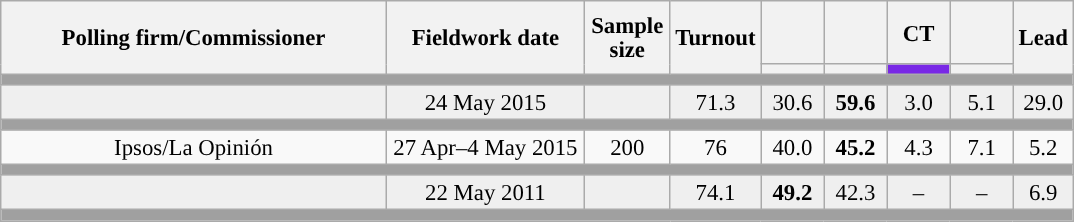<table class="wikitable collapsible collapsed" style="text-align:center; font-size:95%; line-height:16px;">
<tr style="height:42px;">
<th style="width:250px;" rowspan="2">Polling firm/Commissioner</th>
<th style="width:125px;" rowspan="2">Fieldwork date</th>
<th style="width:50px;" rowspan="2">Sample size</th>
<th style="width:45px;" rowspan="2">Turnout</th>
<th style="width:35px;"></th>
<th style="width:35px;"></th>
<th style="width:35px;">CT</th>
<th style="width:35px;"></th>
<th style="width:30px;" rowspan="2">Lead</th>
</tr>
<tr>
<th style="color:inherit;background:"></th>
<th style="color:inherit;background:"></th>
<th style="color:inherit;background:#7928E6;"></th>
<th style="color:inherit;background:"></th>
</tr>
<tr>
<td colspan="11" style="background:#A0A0A0"></td>
</tr>
<tr style="background:#EFEFEF;">
<td><strong></strong></td>
<td>24 May 2015</td>
<td></td>
<td>71.3</td>
<td>30.6<br></td>
<td><strong>59.6</strong><br></td>
<td>3.0<br></td>
<td>5.1<br></td>
<td style="background:">29.0</td>
</tr>
<tr>
<td colspan="11" style="background:#A0A0A0"></td>
</tr>
<tr>
<td>Ipsos/La Opinión</td>
<td>27 Apr–4 May 2015</td>
<td>200</td>
<td>76</td>
<td>40.0<br></td>
<td><strong>45.2</strong><br></td>
<td>4.3<br></td>
<td>7.1<br></td>
<td style="background:">5.2</td>
</tr>
<tr>
<td colspan="9" style="background:#A0A0A0"></td>
</tr>
<tr style="background:#EFEFEF;">
<td><strong></strong></td>
<td>22 May 2011</td>
<td></td>
<td>74.1</td>
<td><strong>49.2</strong><br></td>
<td>42.3<br></td>
<td>–</td>
<td>–</td>
<td style="background:">6.9</td>
</tr>
<tr>
<td colspan="9" style="background:#A0A0A0"></td>
</tr>
</table>
